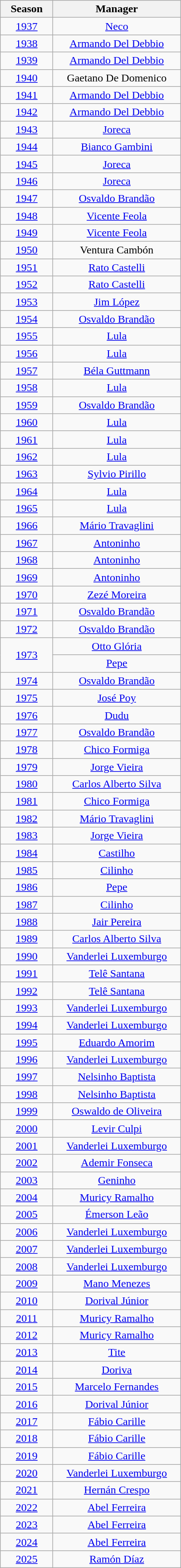<table class="wikitable sortable" style="text-align:center; margin-left:1em;">
<tr>
<th style="width:70px">Season</th>
<th style="width:180px">Manager</th>
</tr>
<tr>
<td><a href='#'>1937</a></td>
<td><a href='#'>Neco</a></td>
</tr>
<tr>
<td><a href='#'>1938</a></td>
<td><a href='#'>Armando Del Debbio</a></td>
</tr>
<tr>
<td><a href='#'>1939</a></td>
<td><a href='#'>Armando Del Debbio</a></td>
</tr>
<tr>
<td><a href='#'>1940</a></td>
<td> Gaetano De Domenico</td>
</tr>
<tr>
<td><a href='#'>1941</a></td>
<td><a href='#'>Armando Del Debbio</a></td>
</tr>
<tr>
<td><a href='#'>1942</a></td>
<td><a href='#'>Armando Del Debbio</a></td>
</tr>
<tr>
<td><a href='#'>1943</a></td>
<td> <a href='#'>Joreca</a></td>
</tr>
<tr>
<td><a href='#'>1944</a></td>
<td><a href='#'>Bianco Gambini</a></td>
</tr>
<tr>
<td><a href='#'>1945</a></td>
<td> <a href='#'>Joreca</a></td>
</tr>
<tr>
<td><a href='#'>1946</a></td>
<td> <a href='#'>Joreca</a></td>
</tr>
<tr>
<td><a href='#'>1947</a></td>
<td><a href='#'>Osvaldo Brandão</a></td>
</tr>
<tr>
<td><a href='#'>1948</a></td>
<td><a href='#'>Vicente Feola</a></td>
</tr>
<tr>
<td><a href='#'>1949</a></td>
<td><a href='#'>Vicente Feola</a></td>
</tr>
<tr>
<td><a href='#'>1950</a></td>
<td> Ventura Cambón</td>
</tr>
<tr>
<td><a href='#'>1951</a></td>
<td><a href='#'>Rato Castelli</a></td>
</tr>
<tr>
<td><a href='#'>1952</a></td>
<td><a href='#'>Rato Castelli</a></td>
</tr>
<tr>
<td><a href='#'>1953</a></td>
<td> <a href='#'>Jim López</a></td>
</tr>
<tr>
<td><a href='#'>1954</a></td>
<td><a href='#'>Osvaldo Brandão</a></td>
</tr>
<tr>
<td><a href='#'>1955</a></td>
<td><a href='#'>Lula</a></td>
</tr>
<tr>
<td><a href='#'>1956</a></td>
<td><a href='#'>Lula</a></td>
</tr>
<tr>
<td><a href='#'>1957</a></td>
<td> <a href='#'>Béla Guttmann</a></td>
</tr>
<tr>
<td><a href='#'>1958</a></td>
<td><a href='#'>Lula</a></td>
</tr>
<tr>
<td><a href='#'>1959</a></td>
<td><a href='#'>Osvaldo Brandão</a></td>
</tr>
<tr>
<td><a href='#'>1960</a></td>
<td><a href='#'>Lula</a></td>
</tr>
<tr>
<td><a href='#'>1961</a></td>
<td><a href='#'>Lula</a></td>
</tr>
<tr>
<td><a href='#'>1962</a></td>
<td><a href='#'>Lula</a></td>
</tr>
<tr>
<td><a href='#'>1963</a></td>
<td><a href='#'>Sylvio Pirillo</a></td>
</tr>
<tr>
<td><a href='#'>1964</a></td>
<td><a href='#'>Lula</a></td>
</tr>
<tr>
<td><a href='#'>1965</a></td>
<td><a href='#'>Lula</a></td>
</tr>
<tr>
<td><a href='#'>1966</a></td>
<td><a href='#'>Mário Travaglini</a></td>
</tr>
<tr>
<td><a href='#'>1967</a></td>
<td><a href='#'>Antoninho</a></td>
</tr>
<tr>
<td><a href='#'>1968</a></td>
<td><a href='#'>Antoninho</a></td>
</tr>
<tr>
<td><a href='#'>1969</a></td>
<td><a href='#'>Antoninho</a></td>
</tr>
<tr>
<td><a href='#'>1970</a></td>
<td><a href='#'>Zezé Moreira</a></td>
</tr>
<tr>
<td><a href='#'>1971</a></td>
<td><a href='#'>Osvaldo Brandão</a></td>
</tr>
<tr>
<td><a href='#'>1972</a></td>
<td><a href='#'>Osvaldo Brandão</a></td>
</tr>
<tr>
<td rowspan=2><a href='#'>1973</a></td>
<td><a href='#'>Otto Glória</a></td>
</tr>
<tr>
<td><a href='#'>Pepe</a></td>
</tr>
<tr>
<td><a href='#'>1974</a></td>
<td><a href='#'>Osvaldo Brandão</a></td>
</tr>
<tr>
<td><a href='#'>1975</a></td>
<td> <a href='#'>José Poy</a></td>
</tr>
<tr>
<td><a href='#'>1976</a></td>
<td><a href='#'>Dudu</a></td>
</tr>
<tr>
<td><a href='#'>1977</a></td>
<td><a href='#'>Osvaldo Brandão</a></td>
</tr>
<tr>
<td><a href='#'>1978</a></td>
<td><a href='#'>Chico Formiga</a></td>
</tr>
<tr>
<td><a href='#'>1979</a></td>
<td><a href='#'>Jorge Vieira</a></td>
</tr>
<tr>
<td><a href='#'>1980</a></td>
<td><a href='#'>Carlos Alberto Silva</a></td>
</tr>
<tr>
<td><a href='#'>1981</a></td>
<td><a href='#'>Chico Formiga</a></td>
</tr>
<tr>
<td><a href='#'>1982</a></td>
<td><a href='#'>Mário Travaglini</a></td>
</tr>
<tr>
<td><a href='#'>1983</a></td>
<td><a href='#'>Jorge Vieira</a></td>
</tr>
<tr>
<td><a href='#'>1984</a></td>
<td><a href='#'>Castilho</a></td>
</tr>
<tr>
<td><a href='#'>1985</a></td>
<td><a href='#'>Cilinho</a></td>
</tr>
<tr>
<td><a href='#'>1986</a></td>
<td><a href='#'>Pepe</a></td>
</tr>
<tr>
<td><a href='#'>1987</a></td>
<td><a href='#'>Cilinho</a></td>
</tr>
<tr>
<td><a href='#'>1988</a></td>
<td><a href='#'>Jair Pereira</a></td>
</tr>
<tr>
<td><a href='#'>1989</a></td>
<td><a href='#'>Carlos Alberto Silva</a></td>
</tr>
<tr>
<td><a href='#'>1990</a></td>
<td><a href='#'>Vanderlei Luxemburgo</a></td>
</tr>
<tr>
<td><a href='#'>1991</a></td>
<td><a href='#'>Telê Santana</a></td>
</tr>
<tr>
<td><a href='#'>1992</a></td>
<td><a href='#'>Telê Santana</a></td>
</tr>
<tr>
<td><a href='#'>1993</a></td>
<td><a href='#'>Vanderlei Luxemburgo</a></td>
</tr>
<tr>
<td><a href='#'>1994</a></td>
<td><a href='#'>Vanderlei Luxemburgo</a></td>
</tr>
<tr>
<td><a href='#'>1995</a></td>
<td><a href='#'>Eduardo Amorim</a></td>
</tr>
<tr>
<td><a href='#'>1996</a></td>
<td><a href='#'>Vanderlei Luxemburgo</a></td>
</tr>
<tr>
<td><a href='#'>1997</a></td>
<td><a href='#'>Nelsinho Baptista</a></td>
</tr>
<tr>
<td><a href='#'>1998</a></td>
<td><a href='#'>Nelsinho Baptista</a></td>
</tr>
<tr>
<td><a href='#'>1999</a></td>
<td><a href='#'>Oswaldo de Oliveira</a></td>
</tr>
<tr>
<td><a href='#'>2000</a></td>
<td><a href='#'>Levir Culpi</a></td>
</tr>
<tr>
<td><a href='#'>2001</a></td>
<td><a href='#'>Vanderlei Luxemburgo</a></td>
</tr>
<tr>
<td><a href='#'>2002</a></td>
<td><a href='#'>Ademir Fonseca</a></td>
</tr>
<tr>
<td><a href='#'>2003</a></td>
<td><a href='#'>Geninho</a></td>
</tr>
<tr>
<td><a href='#'>2004</a></td>
<td><a href='#'>Muricy Ramalho</a></td>
</tr>
<tr>
<td><a href='#'>2005</a></td>
<td><a href='#'>Émerson Leão</a></td>
</tr>
<tr>
<td><a href='#'>2006</a></td>
<td><a href='#'>Vanderlei Luxemburgo</a></td>
</tr>
<tr>
<td><a href='#'>2007</a></td>
<td><a href='#'>Vanderlei Luxemburgo</a></td>
</tr>
<tr>
<td><a href='#'>2008</a></td>
<td><a href='#'>Vanderlei Luxemburgo</a></td>
</tr>
<tr>
<td><a href='#'>2009</a></td>
<td><a href='#'>Mano Menezes</a></td>
</tr>
<tr>
<td><a href='#'>2010</a></td>
<td><a href='#'>Dorival Júnior</a></td>
</tr>
<tr>
<td><a href='#'>2011</a></td>
<td><a href='#'>Muricy Ramalho</a></td>
</tr>
<tr>
<td><a href='#'>2012</a></td>
<td><a href='#'>Muricy Ramalho</a></td>
</tr>
<tr>
<td><a href='#'>2013</a></td>
<td><a href='#'>Tite</a></td>
</tr>
<tr>
<td><a href='#'>2014</a></td>
<td><a href='#'>Doriva</a></td>
</tr>
<tr>
<td><a href='#'>2015</a></td>
<td><a href='#'>Marcelo Fernandes</a></td>
</tr>
<tr>
<td><a href='#'>2016</a></td>
<td><a href='#'>Dorival Júnior</a></td>
</tr>
<tr>
<td><a href='#'>2017</a></td>
<td><a href='#'>Fábio Carille</a></td>
</tr>
<tr>
<td><a href='#'>2018</a></td>
<td><a href='#'>Fábio Carille</a></td>
</tr>
<tr>
<td><a href='#'>2019</a></td>
<td><a href='#'>Fábio Carille</a></td>
</tr>
<tr>
<td><a href='#'>2020</a></td>
<td><a href='#'>Vanderlei Luxemburgo</a></td>
</tr>
<tr>
<td><a href='#'>2021</a></td>
<td> <a href='#'>Hernán Crespo</a></td>
</tr>
<tr>
<td><a href='#'>2022</a></td>
<td> <a href='#'>Abel Ferreira</a></td>
</tr>
<tr>
<td><a href='#'>2023</a></td>
<td> <a href='#'>Abel Ferreira</a></td>
</tr>
<tr>
<td><a href='#'>2024</a></td>
<td> <a href='#'>Abel Ferreira</a></td>
</tr>
<tr>
<td><a href='#'>2025</a></td>
<td> <a href='#'>Ramón Díaz</a></td>
</tr>
</table>
